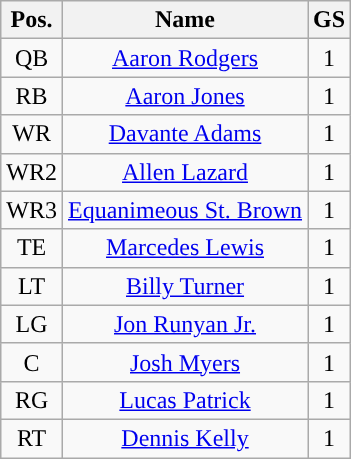<table class="wikitable" style="text-align:center">
<tr>
<th>Pos.</th>
<th>Name</th>
<th>GS</th>
</tr>
<tr>
<td>QB</td>
<td><a href='#'>Aaron Rodgers</a></td>
<td>1</td>
</tr>
<tr>
<td>RB</td>
<td><a href='#'>Aaron Jones</a></td>
<td>1</td>
</tr>
<tr>
<td>WR</td>
<td><a href='#'>Davante Adams</a></td>
<td>1</td>
</tr>
<tr>
<td>WR2</td>
<td><a href='#'>Allen Lazard</a></td>
<td>1</td>
</tr>
<tr>
<td>WR3</td>
<td><a href='#'>Equanimeous St. Brown</a></td>
<td>1</td>
</tr>
<tr>
<td>TE</td>
<td><a href='#'>Marcedes Lewis</a></td>
<td>1</td>
</tr>
<tr>
<td>LT</td>
<td><a href='#'>Billy Turner</a></td>
<td>1</td>
</tr>
<tr>
<td>LG</td>
<td><a href='#'>Jon Runyan Jr.</a></td>
<td>1</td>
</tr>
<tr>
<td>C</td>
<td><a href='#'>Josh Myers</a></td>
<td>1</td>
</tr>
<tr>
<td>RG</td>
<td><a href='#'>Lucas Patrick</a></td>
<td>1</td>
</tr>
<tr>
<td>RT</td>
<td><a href='#'>Dennis Kelly</a></td>
<td>1</td>
</tr>
</table>
